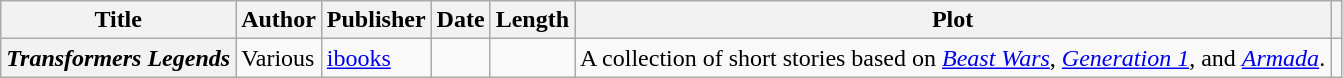<table class="wikitable plainrowheaders sortable" style="margin-right: 0;">
<tr>
<th scope="col">Title</th>
<th scope="col">Author</th>
<th scope="col">Publisher</th>
<th scope="col">Date</th>
<th scope="col">Length</th>
<th scope="col" class="unsortable">Plot</th>
<th scope="col" class="unsortable"></th>
</tr>
<tr>
<th scope="row"><em>Transformers Legends</em></th>
<td>Various</td>
<td><a href='#'>ibooks</a></td>
<td></td>
<td></td>
<td>A collection of short stories based on <em><a href='#'>Beast Wars</a></em>, <em><a href='#'>Generation 1</a></em>, and <em><a href='#'>Armada</a></em>.</td>
<td style="text-align: center;"></td>
</tr>
</table>
